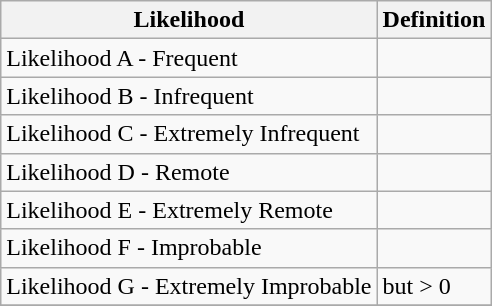<table class=wikitable>
<tr>
<th>Likelihood</th>
<th>Definition</th>
</tr>
<tr>
<td>Likelihood A - Frequent</td>
<td></td>
</tr>
<tr>
<td>Likelihood B - Infrequent</td>
<td></td>
</tr>
<tr>
<td>Likelihood C - Extremely Infrequent</td>
<td></td>
</tr>
<tr>
<td>Likelihood D - Remote</td>
<td></td>
</tr>
<tr>
<td>Likelihood E - Extremely Remote</td>
<td></td>
</tr>
<tr>
<td>Likelihood F - Improbable</td>
<td></td>
</tr>
<tr>
<td>Likelihood G - Extremely Improbable</td>
<td> but > 0</td>
</tr>
<tr>
</tr>
</table>
